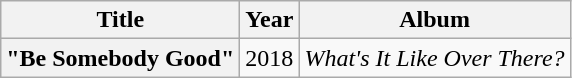<table class="wikitable plainrowheaders" style="text-align:center;">
<tr>
<th scope="col">Title</th>
<th scope="col">Year</th>
<th scope="col">Album</th>
</tr>
<tr>
<th scope="row">"Be Somebody Good"</th>
<td>2018</td>
<td><em>What's It Like Over There?</em></td>
</tr>
</table>
